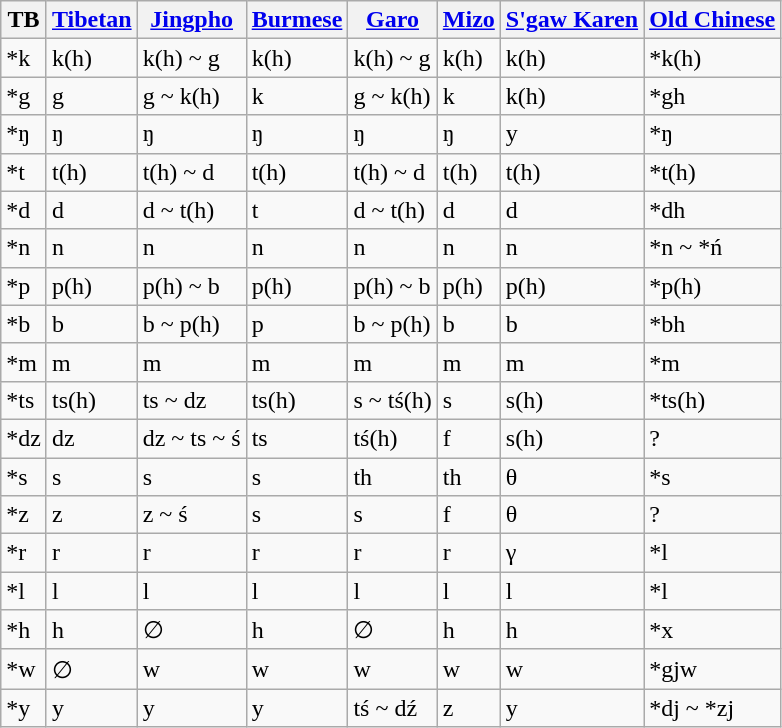<table class="wikitable">
<tr>
<th>TB</th>
<th><a href='#'>Tibetan</a></th>
<th><a href='#'>Jingpho</a></th>
<th><a href='#'>Burmese</a></th>
<th><a href='#'>Garo</a></th>
<th><a href='#'>Mizo</a></th>
<th><a href='#'>S'gaw Karen</a></th>
<th><a href='#'>Old Chinese</a></th>
</tr>
<tr>
<td>*k</td>
<td>k(h)</td>
<td>k(h) ~ g</td>
<td>k(h)</td>
<td>k(h) ~ g</td>
<td>k(h)</td>
<td>k(h)</td>
<td>*k(h)</td>
</tr>
<tr>
<td>*g</td>
<td>g</td>
<td>g ~ k(h)</td>
<td>k</td>
<td>g ~ k(h)</td>
<td>k</td>
<td>k(h)</td>
<td>*gh</td>
</tr>
<tr>
<td>*ŋ</td>
<td>ŋ</td>
<td>ŋ</td>
<td>ŋ</td>
<td>ŋ</td>
<td>ŋ</td>
<td>y</td>
<td>*ŋ</td>
</tr>
<tr>
<td>*t</td>
<td>t(h)</td>
<td>t(h) ~ d</td>
<td>t(h)</td>
<td>t(h) ~ d</td>
<td>t(h)</td>
<td>t(h)</td>
<td>*t(h)</td>
</tr>
<tr>
<td>*d</td>
<td>d</td>
<td>d ~ t(h)</td>
<td>t</td>
<td>d ~ t(h)</td>
<td>d</td>
<td>d</td>
<td>*dh</td>
</tr>
<tr>
<td>*n</td>
<td>n</td>
<td>n</td>
<td>n</td>
<td>n</td>
<td>n</td>
<td>n</td>
<td>*n ~ *ń</td>
</tr>
<tr>
<td>*p</td>
<td>p(h)</td>
<td>p(h) ~ b</td>
<td>p(h)</td>
<td>p(h) ~ b</td>
<td>p(h)</td>
<td>p(h)</td>
<td>*p(h)</td>
</tr>
<tr>
<td>*b</td>
<td>b</td>
<td>b ~ p(h)</td>
<td>p</td>
<td>b ~ p(h)</td>
<td>b</td>
<td>b</td>
<td>*bh</td>
</tr>
<tr>
<td>*m</td>
<td>m</td>
<td>m</td>
<td>m</td>
<td>m</td>
<td>m</td>
<td>m</td>
<td>*m</td>
</tr>
<tr>
<td>*ts</td>
<td>ts(h)</td>
<td>ts ~ dz</td>
<td>ts(h)</td>
<td>s ~ tś(h)</td>
<td>s</td>
<td>s(h)</td>
<td>*ts(h)</td>
</tr>
<tr>
<td>*dz</td>
<td>dz</td>
<td>dz ~ ts ~ ś</td>
<td>ts</td>
<td>tś(h)</td>
<td>f</td>
<td>s(h)</td>
<td>?</td>
</tr>
<tr>
<td>*s</td>
<td>s</td>
<td>s</td>
<td>s</td>
<td>th</td>
<td>th</td>
<td>θ</td>
<td>*s</td>
</tr>
<tr>
<td>*z</td>
<td>z</td>
<td>z ~ ś</td>
<td>s</td>
<td>s</td>
<td>f</td>
<td>θ</td>
<td>?</td>
</tr>
<tr>
<td>*r</td>
<td>r</td>
<td>r</td>
<td>r</td>
<td>r</td>
<td>r</td>
<td>γ</td>
<td>*l</td>
</tr>
<tr>
<td>*l</td>
<td>l</td>
<td>l</td>
<td>l</td>
<td>l</td>
<td>l</td>
<td>l</td>
<td>*l</td>
</tr>
<tr>
<td>*h</td>
<td>h</td>
<td>∅</td>
<td>h</td>
<td>∅</td>
<td>h</td>
<td>h</td>
<td>*x</td>
</tr>
<tr>
<td>*w</td>
<td>∅</td>
<td>w</td>
<td>w</td>
<td>w</td>
<td>w</td>
<td>w</td>
<td>*gjw</td>
</tr>
<tr>
<td>*y</td>
<td>y</td>
<td>y</td>
<td>y</td>
<td>tś ~ dź</td>
<td>z</td>
<td>y</td>
<td>*dj ~ *zj</td>
</tr>
</table>
